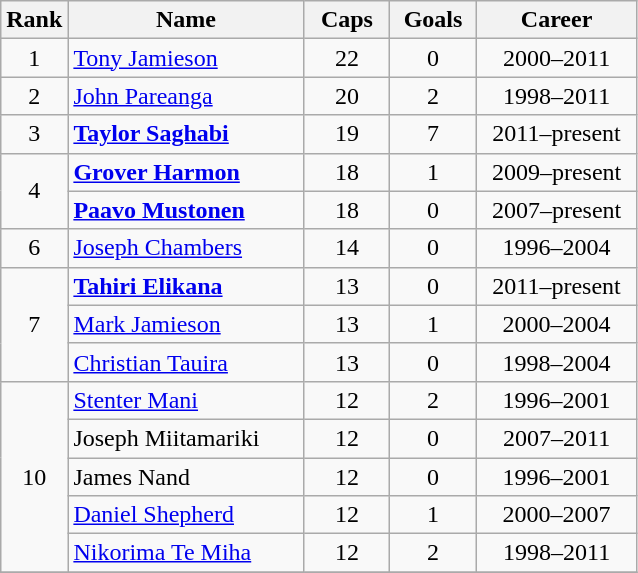<table class="wikitable sortable" style="text-align: center;">
<tr>
<th width=25>Rank</th>
<th width=150>Name</th>
<th width=50>Caps</th>
<th width=50>Goals</th>
<th width=100>Career</th>
</tr>
<tr>
<td>1</td>
<td align=left><a href='#'>Tony Jamieson</a></td>
<td>22</td>
<td>0</td>
<td>2000–2011</td>
</tr>
<tr>
<td>2</td>
<td align=left><a href='#'>John Pareanga</a></td>
<td>20</td>
<td>2</td>
<td>1998–2011</td>
</tr>
<tr>
<td>3</td>
<td align=left><strong><a href='#'>Taylor Saghabi</a></strong></td>
<td>19</td>
<td>7</td>
<td>2011–present</td>
</tr>
<tr>
<td rowspan=2>4</td>
<td align=left><strong><a href='#'>Grover Harmon</a></strong></td>
<td>18</td>
<td>1</td>
<td>2009–present</td>
</tr>
<tr>
<td align=left><strong><a href='#'>Paavo Mustonen</a></strong></td>
<td>18</td>
<td>0</td>
<td>2007–present</td>
</tr>
<tr>
<td>6</td>
<td align=left><a href='#'>Joseph Chambers</a></td>
<td>14</td>
<td>0</td>
<td>1996–2004</td>
</tr>
<tr>
<td rowspan=3>7</td>
<td align=left><strong><a href='#'>Tahiri Elikana</a></strong></td>
<td>13</td>
<td>0</td>
<td>2011–present</td>
</tr>
<tr>
<td align=left><a href='#'>Mark Jamieson</a></td>
<td>13</td>
<td>1</td>
<td>2000–2004</td>
</tr>
<tr>
<td align=left><a href='#'>Christian Tauira</a></td>
<td>13</td>
<td>0</td>
<td>1998–2004</td>
</tr>
<tr>
<td rowspan=5>10</td>
<td align=left><a href='#'>Stenter Mani</a></td>
<td>12</td>
<td>2</td>
<td>1996–2001</td>
</tr>
<tr>
<td align=left>Joseph Miitamariki</td>
<td>12</td>
<td>0</td>
<td>2007–2011</td>
</tr>
<tr>
<td align=left>James Nand</td>
<td>12</td>
<td>0</td>
<td>1996–2001</td>
</tr>
<tr>
<td align=left><a href='#'>Daniel Shepherd</a></td>
<td>12</td>
<td>1</td>
<td>2000–2007</td>
</tr>
<tr>
<td align=left><a href='#'>Nikorima Te Miha</a></td>
<td>12</td>
<td>2</td>
<td>1998–2011</td>
</tr>
<tr>
</tr>
</table>
